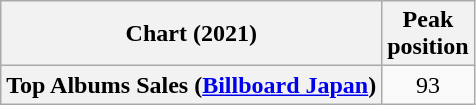<table class="wikitable plainrowheaders" style="text-align:center">
<tr>
<th scope="col">Chart (2021)</th>
<th scope="col">Peak<br>position</th>
</tr>
<tr>
<th scope="row">Top Albums Sales (<a href='#'>Billboard Japan</a>)</th>
<td>93</td>
</tr>
</table>
